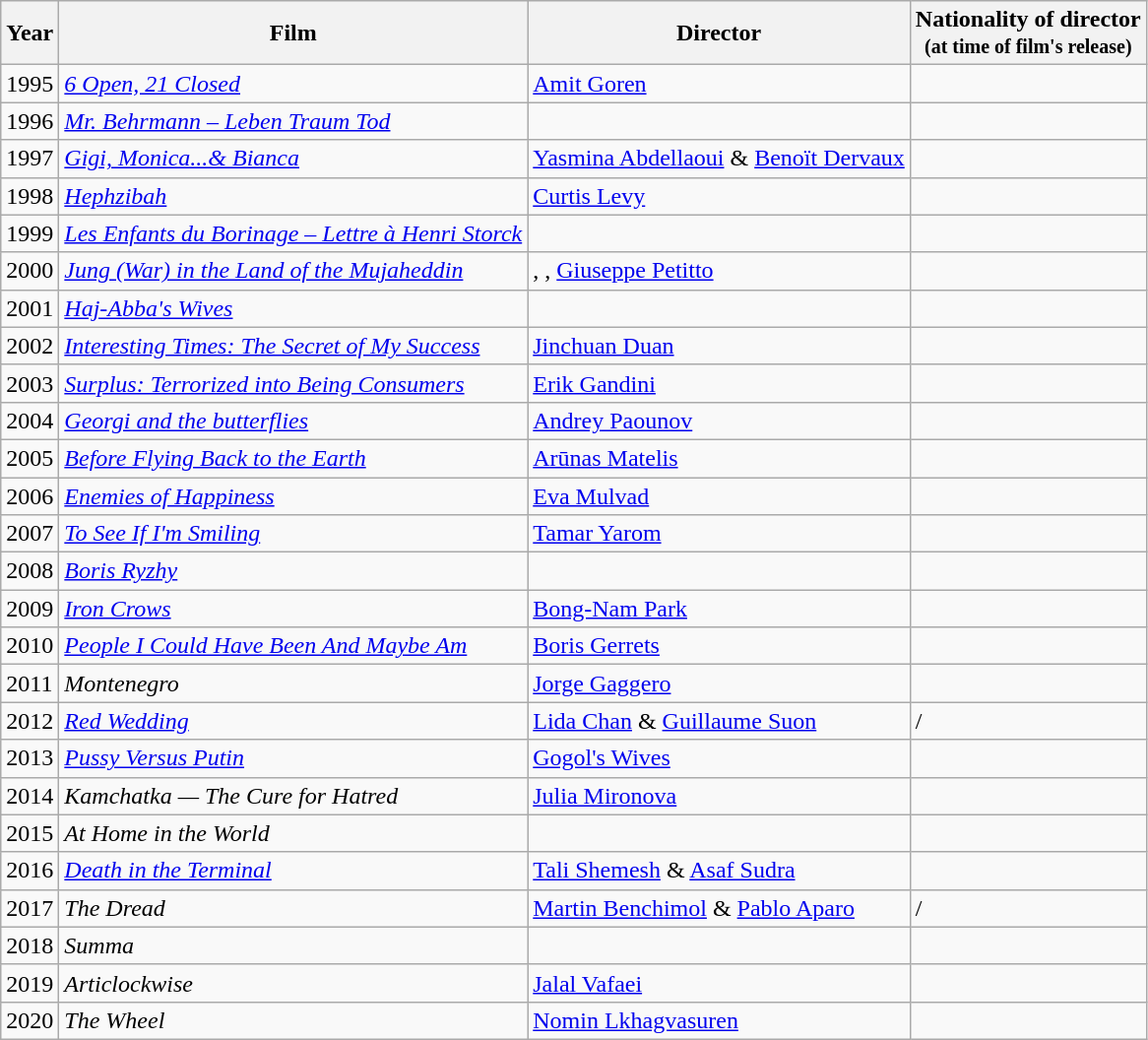<table class="wikitable">
<tr>
<th>Year</th>
<th>Film</th>
<th>Director</th>
<th>Nationality of director<br><small>(at time of film's release)</small></th>
</tr>
<tr>
<td>1995</td>
<td><em><a href='#'>6 Open, 21 Closed</a></em></td>
<td><a href='#'>Amit Goren</a></td>
<td></td>
</tr>
<tr>
<td>1996</td>
<td><em><a href='#'>Mr. Behrmann – Leben Traum Tod</a></em></td>
<td></td>
<td></td>
</tr>
<tr>
<td>1997</td>
<td><em><a href='#'>Gigi, Monica...& Bianca</a></em></td>
<td><a href='#'>Yasmina Abdellaoui</a> & <a href='#'>Benoït Dervaux</a></td>
<td></td>
</tr>
<tr>
<td>1998</td>
<td><em><a href='#'>Hephzibah</a></em></td>
<td><a href='#'>Curtis Levy</a></td>
<td></td>
</tr>
<tr>
<td>1999</td>
<td><em><a href='#'>Les Enfants du Borinage – Lettre à Henri Storck</a></em></td>
<td></td>
<td></td>
</tr>
<tr>
<td>2000</td>
<td><em><a href='#'>Jung (War) in the Land of the Mujaheddin</a></em></td>
<td>, , <a href='#'>Giuseppe Petitto</a></td>
<td></td>
</tr>
<tr>
<td>2001</td>
<td><em><a href='#'>Haj-Abba's Wives</a></em></td>
<td></td>
<td></td>
</tr>
<tr>
<td>2002</td>
<td><em><a href='#'>Interesting Times: The Secret of My Success</a></em></td>
<td><a href='#'>Jinchuan Duan</a></td>
<td></td>
</tr>
<tr>
<td>2003</td>
<td><em><a href='#'>Surplus: Terrorized into Being Consumers</a></em></td>
<td><a href='#'>Erik Gandini</a></td>
<td></td>
</tr>
<tr>
<td>2004</td>
<td><em><a href='#'>Georgi and the butterflies</a></em></td>
<td><a href='#'>Andrey Paounov</a></td>
<td></td>
</tr>
<tr>
<td>2005</td>
<td><em><a href='#'>Before Flying Back to the Earth</a></em></td>
<td><a href='#'>Arūnas Matelis</a></td>
<td></td>
</tr>
<tr>
<td>2006</td>
<td><em><a href='#'>Enemies of Happiness</a></em></td>
<td><a href='#'>Eva Mulvad</a></td>
<td></td>
</tr>
<tr>
<td>2007</td>
<td><em><a href='#'>To See If I'm Smiling</a></em></td>
<td><a href='#'>Tamar Yarom</a></td>
<td></td>
</tr>
<tr>
<td>2008</td>
<td><em><a href='#'>Boris Ryzhy</a></em></td>
<td></td>
<td></td>
</tr>
<tr>
<td>2009</td>
<td><em><a href='#'>Iron Crows</a></em></td>
<td><a href='#'>Bong-Nam Park</a></td>
<td></td>
</tr>
<tr>
<td>2010</td>
<td><em><a href='#'>People I Could Have Been And Maybe Am</a></em></td>
<td><a href='#'>Boris Gerrets</a></td>
<td></td>
</tr>
<tr>
<td>2011</td>
<td><em>Montenegro</em></td>
<td><a href='#'>Jorge Gaggero</a></td>
<td></td>
</tr>
<tr>
<td>2012</td>
<td><em><a href='#'>Red Wedding</a></em></td>
<td><a href='#'>Lida Chan</a> & <a href='#'>Guillaume Suon</a></td>
<td> / </td>
</tr>
<tr>
<td>2013</td>
<td><em><a href='#'>Pussy Versus Putin</a></em></td>
<td><a href='#'>Gogol's Wives</a></td>
<td></td>
</tr>
<tr>
<td>2014</td>
<td><em>Kamchatka — The Cure for Hatred</em></td>
<td><a href='#'>Julia Mironova</a></td>
<td></td>
</tr>
<tr>
<td>2015</td>
<td><em>At Home in the World</em></td>
<td></td>
<td></td>
</tr>
<tr>
<td>2016</td>
<td><em><a href='#'>Death in the Terminal</a></em></td>
<td><a href='#'>Tali Shemesh</a> & <a href='#'>Asaf Sudra</a></td>
<td></td>
</tr>
<tr>
<td>2017</td>
<td><em>The Dread</em></td>
<td><a href='#'>Martin Benchimol</a> & <a href='#'>Pablo Aparo</a></td>
<td> / </td>
</tr>
<tr>
<td>2018</td>
<td><em>Summa</em></td>
<td></td>
<td></td>
</tr>
<tr>
<td>2019</td>
<td><em>Articlockwise</em></td>
<td><a href='#'>Jalal Vafaei</a></td>
<td></td>
</tr>
<tr>
<td>2020</td>
<td><em>The Wheel</em></td>
<td><a href='#'>Nomin Lkhagvasuren</a></td>
<td></td>
</tr>
</table>
